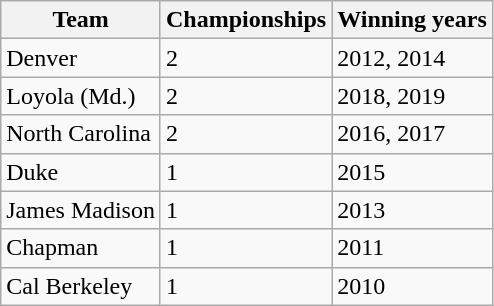<table class="wikitable">
<tr>
<th>Team</th>
<th>Championships</th>
<th>Winning years</th>
</tr>
<tr>
<td>Denver</td>
<td>2</td>
<td>2012, 2014</td>
</tr>
<tr>
<td>Loyola (Md.)</td>
<td>2</td>
<td>2018, 2019</td>
</tr>
<tr>
<td>North Carolina</td>
<td>2</td>
<td>2016, 2017</td>
</tr>
<tr>
<td>Duke</td>
<td>1</td>
<td>2015</td>
</tr>
<tr>
<td>James Madison</td>
<td>1</td>
<td>2013</td>
</tr>
<tr>
<td>Chapman</td>
<td>1</td>
<td>2011</td>
</tr>
<tr>
<td>Cal Berkeley</td>
<td>1</td>
<td>2010</td>
</tr>
</table>
